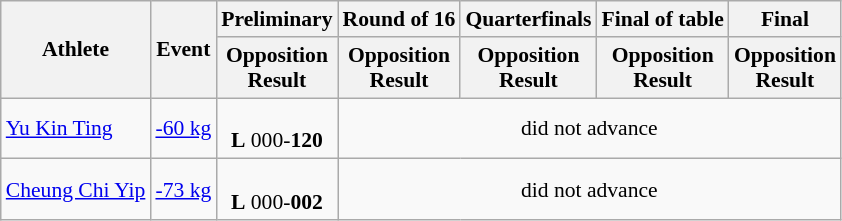<table class=wikitable style="font-size:90%">
<tr>
<th rowspan=2>Athlete</th>
<th rowspan=2>Event</th>
<th>Preliminary</th>
<th>Round of 16</th>
<th>Quarterfinals</th>
<th>Final of table</th>
<th>Final</th>
</tr>
<tr>
<th>Opposition<br>Result</th>
<th>Opposition<br>Result</th>
<th>Opposition<br>Result</th>
<th>Opposition<br>Result</th>
<th>Opposition<br>Result</th>
</tr>
<tr>
<td><a href='#'>Yu Kin Ting</a></td>
<td><a href='#'>-60 kg</a></td>
<td align=center><br><strong>L</strong> 000-<strong>120</strong></td>
<td align=center colspan="7">did not advance</td>
</tr>
<tr>
<td><a href='#'>Cheung Chi Yip</a></td>
<td><a href='#'>-73 kg</a></td>
<td align=center><br><strong>L</strong> 000-<strong>002</strong></td>
<td align=center colspan="7">did not advance</td>
</tr>
</table>
